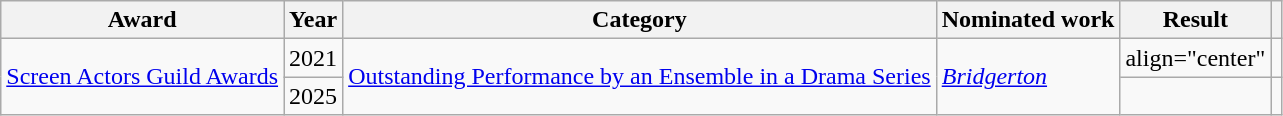<table class="wikitable plainrowheaders sortable">
<tr>
<th>Award</th>
<th>Year</th>
<th>Category</th>
<th>Nominated work</th>
<th>Result</th>
<th class="unsortable"></th>
</tr>
<tr>
<td rowspan="2"><a href='#'>Screen Actors Guild Awards</a></td>
<td>2021</td>
<td rowspan="2"><a href='#'>Outstanding Performance by an Ensemble in a Drama Series</a></td>
<td rowspan="2"><em><a href='#'>Bridgerton</a></em></td>
<td>align="center"</td>
<td></td>
</tr>
<tr>
<td>2025</td>
<td></td>
<td></td>
</tr>
</table>
